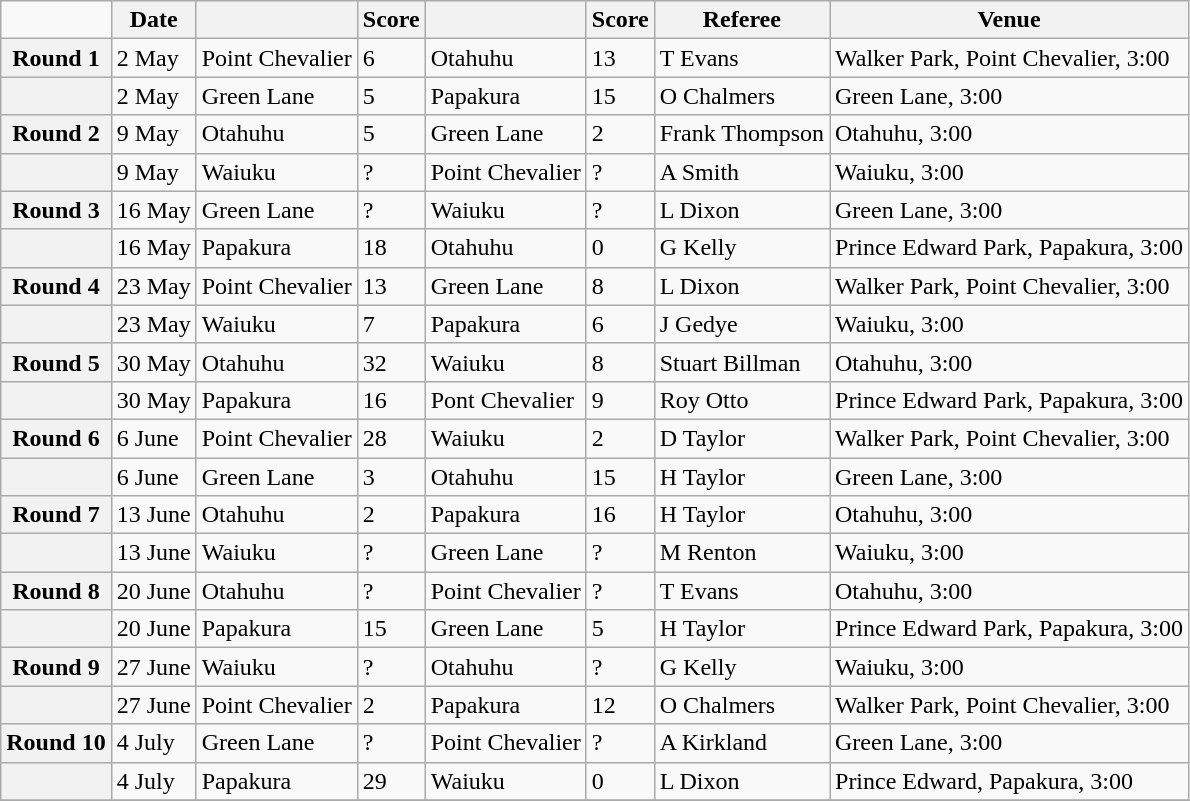<table class="wikitable mw-collapsible">
<tr>
<td></td>
<th scope="col">Date</th>
<th scope="col"></th>
<th scope="col">Score</th>
<th scope="col"></th>
<th scope="col">Score</th>
<th scope="col">Referee</th>
<th scope="col">Venue</th>
</tr>
<tr>
<th scope="row">Round 1</th>
<td>2 May</td>
<td>Point Chevalier</td>
<td>6</td>
<td>Otahuhu</td>
<td>13</td>
<td>T Evans</td>
<td>Walker Park, Point Chevalier, 3:00</td>
</tr>
<tr>
<th scope="row"></th>
<td>2 May</td>
<td>Green Lane</td>
<td>5</td>
<td>Papakura</td>
<td>15</td>
<td>O Chalmers</td>
<td>Green Lane, 3:00</td>
</tr>
<tr>
<th scope="row">Round 2</th>
<td>9 May</td>
<td>Otahuhu</td>
<td>5</td>
<td>Green Lane</td>
<td>2</td>
<td>Frank Thompson</td>
<td>Otahuhu, 3:00</td>
</tr>
<tr>
<th scope="row"></th>
<td>9 May</td>
<td>Waiuku</td>
<td>?</td>
<td>Point Chevalier</td>
<td>?</td>
<td>A Smith</td>
<td>Waiuku, 3:00</td>
</tr>
<tr>
<th scope="row">Round 3</th>
<td>16 May</td>
<td>Green Lane</td>
<td>?</td>
<td>Waiuku</td>
<td>?</td>
<td>L Dixon</td>
<td>Green Lane, 3:00</td>
</tr>
<tr>
<th scope="row"></th>
<td>16 May</td>
<td>Papakura</td>
<td>18</td>
<td>Otahuhu</td>
<td>0</td>
<td>G Kelly</td>
<td>Prince Edward Park, Papakura, 3:00</td>
</tr>
<tr>
<th scope="row">Round 4</th>
<td>23 May</td>
<td>Point Chevalier</td>
<td>13</td>
<td>Green Lane</td>
<td>8</td>
<td>L Dixon</td>
<td>Walker Park, Point Chevalier, 3:00</td>
</tr>
<tr>
<th scope="row"></th>
<td>23 May</td>
<td>Waiuku</td>
<td>7</td>
<td>Papakura</td>
<td>6</td>
<td>J Gedye</td>
<td>Waiuku, 3:00</td>
</tr>
<tr>
<th scope="row">Round 5</th>
<td>30 May</td>
<td>Otahuhu</td>
<td>32</td>
<td>Waiuku</td>
<td>8</td>
<td>Stuart Billman</td>
<td>Otahuhu, 3:00</td>
</tr>
<tr>
<th scope="row"></th>
<td>30 May</td>
<td>Papakura</td>
<td>16</td>
<td>Pont Chevalier</td>
<td>9</td>
<td>Roy Otto</td>
<td>Prince Edward Park, Papakura, 3:00</td>
</tr>
<tr>
<th scope="row">Round 6</th>
<td>6 June</td>
<td>Point Chevalier</td>
<td>28</td>
<td>Waiuku</td>
<td>2</td>
<td>D Taylor</td>
<td>Walker Park, Point Chevalier, 3:00</td>
</tr>
<tr>
<th scope="row"></th>
<td>6 June</td>
<td>Green Lane</td>
<td>3</td>
<td>Otahuhu</td>
<td>15</td>
<td>H Taylor</td>
<td>Green Lane, 3:00</td>
</tr>
<tr>
<th scope="row">Round 7</th>
<td>13 June</td>
<td>Otahuhu</td>
<td>2</td>
<td>Papakura</td>
<td>16</td>
<td>H Taylor</td>
<td>Otahuhu, 3:00</td>
</tr>
<tr>
<th scope="row"></th>
<td>13 June</td>
<td>Waiuku</td>
<td>?</td>
<td>Green Lane</td>
<td>?</td>
<td>M Renton</td>
<td>Waiuku, 3:00</td>
</tr>
<tr>
<th scope="row">Round 8</th>
<td>20 June</td>
<td>Otahuhu</td>
<td>?</td>
<td>Point Chevalier</td>
<td>?</td>
<td>T Evans</td>
<td>Otahuhu, 3:00</td>
</tr>
<tr>
<th scope="row"></th>
<td>20 June</td>
<td>Papakura</td>
<td>15</td>
<td>Green Lane</td>
<td>5</td>
<td>H Taylor</td>
<td>Prince Edward Park, Papakura, 3:00</td>
</tr>
<tr>
<th scope="row">Round 9</th>
<td>27 June</td>
<td>Waiuku</td>
<td>?</td>
<td>Otahuhu</td>
<td>?</td>
<td>G Kelly</td>
<td>Waiuku, 3:00</td>
</tr>
<tr>
<th scope="row"></th>
<td>27 June</td>
<td>Point Chevalier</td>
<td>2</td>
<td>Papakura</td>
<td>12</td>
<td>O Chalmers</td>
<td>Walker Park, Point Chevalier, 3:00</td>
</tr>
<tr>
<th scope="row">Round 10</th>
<td>4 July</td>
<td>Green Lane</td>
<td>?</td>
<td>Point Chevalier</td>
<td>?</td>
<td>A Kirkland</td>
<td>Green Lane, 3:00</td>
</tr>
<tr>
<th scope="row"></th>
<td>4 July</td>
<td>Papakura</td>
<td>29</td>
<td>Waiuku</td>
<td>0</td>
<td>L Dixon</td>
<td>Prince Edward, Papakura, 3:00</td>
</tr>
<tr>
</tr>
</table>
